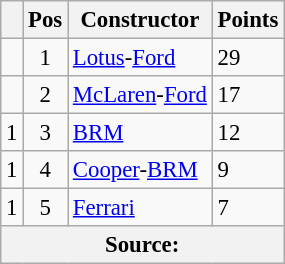<table class="wikitable" style="font-size: 95%;">
<tr>
<th></th>
<th>Pos</th>
<th>Constructor</th>
<th>Points</th>
</tr>
<tr>
<td align="left"></td>
<td align="center">1</td>
<td> <a href='#'>Lotus</a>-<a href='#'>Ford</a></td>
<td align="left">29</td>
</tr>
<tr>
<td align="left"></td>
<td align="center">2</td>
<td> <a href='#'>McLaren</a>-<a href='#'>Ford</a></td>
<td align="left">17</td>
</tr>
<tr>
<td align="left"> 1</td>
<td align="center">3</td>
<td> <a href='#'>BRM</a></td>
<td align="left">12</td>
</tr>
<tr>
<td align="left"> 1</td>
<td align="center">4</td>
<td> <a href='#'>Cooper</a>-<a href='#'>BRM</a></td>
<td align="left">9</td>
</tr>
<tr>
<td align="left"> 1</td>
<td align="center">5</td>
<td> <a href='#'>Ferrari</a></td>
<td align="left">7</td>
</tr>
<tr>
<th colspan=4>Source:</th>
</tr>
</table>
